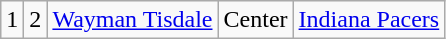<table class="wikitable" style="text-align:center">
<tr>
<td>1</td>
<td>2</td>
<td><a href='#'>Wayman Tisdale</a></td>
<td>Center</td>
<td><a href='#'>Indiana Pacers</a></td>
</tr>
</table>
